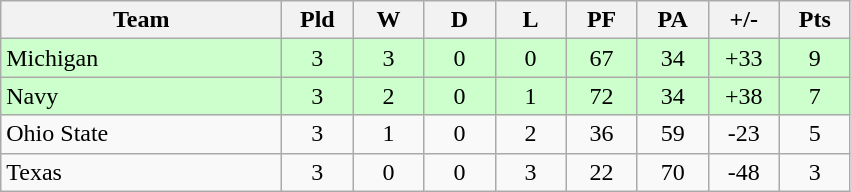<table class="wikitable" style="text-align: center;">
<tr>
<th width="180">Team</th>
<th width="40">Pld</th>
<th width="40">W</th>
<th width="40">D</th>
<th width="40">L</th>
<th width="40">PF</th>
<th width="40">PA</th>
<th width="40">+/-</th>
<th width="40">Pts</th>
</tr>
<tr bgcolor=ccffcc>
<td align=left>Michigan</td>
<td>3</td>
<td>3</td>
<td>0</td>
<td>0</td>
<td>67</td>
<td>34</td>
<td>+33</td>
<td>9</td>
</tr>
<tr bgcolor=ccffcc>
<td align=left>Navy</td>
<td>3</td>
<td>2</td>
<td>0</td>
<td>1</td>
<td>72</td>
<td>34</td>
<td>+38</td>
<td>7</td>
</tr>
<tr>
<td align=left>Ohio State</td>
<td>3</td>
<td>1</td>
<td>0</td>
<td>2</td>
<td>36</td>
<td>59</td>
<td>-23</td>
<td>5</td>
</tr>
<tr>
<td align=left>Texas</td>
<td>3</td>
<td>0</td>
<td>0</td>
<td>3</td>
<td>22</td>
<td>70</td>
<td>-48</td>
<td>3</td>
</tr>
</table>
